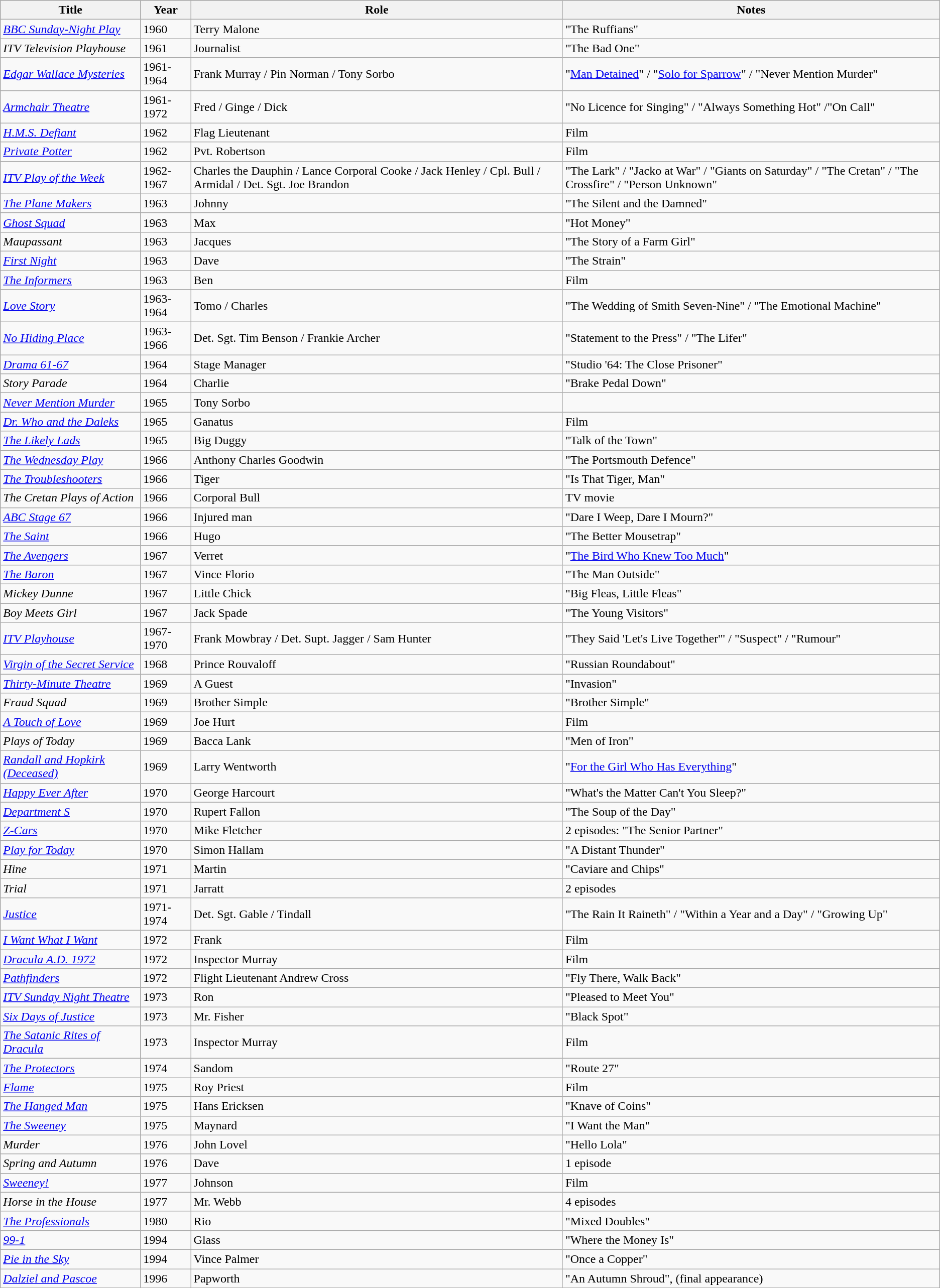<table class="wikitable">
<tr style="background:#ccc; text-align:center;">
<th>Title</th>
<th>Year</th>
<th>Role</th>
<th>Notes</th>
</tr>
<tr>
<td><em><a href='#'>BBC Sunday-Night Play</a></em></td>
<td>1960</td>
<td>Terry Malone</td>
<td>"The Ruffians"</td>
</tr>
<tr>
<td><em>ITV Television Playhouse</em></td>
<td>1961</td>
<td>Journalist</td>
<td>"The Bad One"</td>
</tr>
<tr>
<td><em><a href='#'>Edgar Wallace Mysteries</a></em></td>
<td>1961-1964</td>
<td>Frank Murray / Pin Norman / Tony Sorbo</td>
<td>"<a href='#'>Man Detained</a>" / "<a href='#'>Solo for Sparrow</a>" / "Never Mention Murder"</td>
</tr>
<tr>
<td><em><a href='#'>Armchair Theatre</a></em></td>
<td>1961-1972</td>
<td>Fred / Ginge / Dick</td>
<td>"No Licence for Singing" / "Always Something Hot" /"On Call"</td>
</tr>
<tr>
<td><em><a href='#'>H.M.S. Defiant</a></em></td>
<td>1962</td>
<td>Flag Lieutenant</td>
<td>Film</td>
</tr>
<tr>
<td><em><a href='#'>Private Potter</a></em></td>
<td>1962</td>
<td>Pvt. Robertson</td>
<td>Film</td>
</tr>
<tr>
<td><em><a href='#'>ITV Play of the Week</a></em></td>
<td>1962-1967</td>
<td>Charles the Dauphin / Lance Corporal Cooke / Jack Henley / Cpl. Bull / Armidal / Det. Sgt. Joe Brandon</td>
<td>"The Lark" / "Jacko at War" / "Giants on Saturday" / "The Cretan" / "The Crossfire" / "Person Unknown"</td>
</tr>
<tr>
<td><em><a href='#'>The Plane Makers</a></em></td>
<td>1963</td>
<td>Johnny</td>
<td>"The Silent and the Damned"</td>
</tr>
<tr>
<td><em><a href='#'>Ghost Squad</a></em></td>
<td>1963</td>
<td>Max</td>
<td>"Hot Money"</td>
</tr>
<tr>
<td><em>Maupassant</em></td>
<td>1963</td>
<td>Jacques</td>
<td>"The Story of a Farm Girl"</td>
</tr>
<tr>
<td><em><a href='#'>First Night</a></em></td>
<td>1963</td>
<td>Dave</td>
<td>"The Strain"</td>
</tr>
<tr>
<td><em><a href='#'>The Informers</a></em></td>
<td>1963</td>
<td>Ben</td>
<td>Film</td>
</tr>
<tr>
<td><em><a href='#'>Love Story</a></em></td>
<td>1963-1964</td>
<td>Tomo / Charles</td>
<td>"The Wedding of Smith Seven-Nine" / "The Emotional Machine"</td>
</tr>
<tr>
<td><em><a href='#'>No Hiding Place</a></em></td>
<td>1963-1966</td>
<td>Det. Sgt. Tim Benson / Frankie Archer</td>
<td>"Statement to the Press" / "The Lifer"</td>
</tr>
<tr>
<td><em><a href='#'>Drama 61-67</a></em></td>
<td>1964</td>
<td>Stage Manager</td>
<td>"Studio '64: The Close Prisoner"</td>
</tr>
<tr>
<td><em>Story Parade</em></td>
<td>1964</td>
<td>Charlie</td>
<td>"Brake Pedal Down"</td>
</tr>
<tr>
<td><em><a href='#'>Never Mention Murder</a></em></td>
<td>1965</td>
<td>Tony Sorbo</td>
<td></td>
</tr>
<tr>
<td><em><a href='#'>Dr. Who and the Daleks</a></em></td>
<td>1965</td>
<td>Ganatus</td>
<td>Film</td>
</tr>
<tr>
<td><em><a href='#'>The Likely Lads</a></em></td>
<td>1965</td>
<td>Big Duggy</td>
<td>"Talk of the Town"</td>
</tr>
<tr>
<td><em><a href='#'>The Wednesday Play</a></em></td>
<td>1966</td>
<td>Anthony Charles Goodwin</td>
<td>"The Portsmouth Defence"</td>
</tr>
<tr>
<td><em><a href='#'>The Troubleshooters</a></em></td>
<td>1966</td>
<td>Tiger</td>
<td>"Is That Tiger, Man"</td>
</tr>
<tr>
<td><em>The Cretan Plays of Action</em></td>
<td>1966</td>
<td>Corporal Bull</td>
<td>TV movie</td>
</tr>
<tr>
<td><em><a href='#'>ABC Stage 67</a></em></td>
<td>1966</td>
<td>Injured man</td>
<td>"Dare I Weep, Dare I Mourn?"</td>
</tr>
<tr>
<td><em><a href='#'>The Saint</a></em></td>
<td>1966</td>
<td>Hugo</td>
<td>"The Better Mousetrap"</td>
</tr>
<tr>
<td><em><a href='#'>The Avengers</a></em></td>
<td>1967</td>
<td>Verret</td>
<td>"<a href='#'>The Bird Who Knew Too Much</a>"</td>
</tr>
<tr>
<td><em><a href='#'>The Baron</a></em></td>
<td>1967</td>
<td>Vince Florio</td>
<td>"The Man Outside"</td>
</tr>
<tr>
<td><em>Mickey Dunne</em></td>
<td>1967</td>
<td>Little Chick</td>
<td>"Big Fleas, Little Fleas"</td>
</tr>
<tr>
<td><em>Boy Meets Girl</em></td>
<td>1967</td>
<td>Jack Spade</td>
<td>"The Young Visitors"</td>
</tr>
<tr>
<td><em><a href='#'>ITV Playhouse</a></em></td>
<td>1967-1970</td>
<td>Frank Mowbray / Det. Supt. Jagger / Sam Hunter</td>
<td>"They Said 'Let's Live Together'" / "Suspect" / "Rumour"</td>
</tr>
<tr>
<td><em><a href='#'>Virgin of the Secret Service</a></em></td>
<td>1968</td>
<td>Prince Rouvaloff</td>
<td>"Russian Roundabout"</td>
</tr>
<tr>
<td><em><a href='#'>Thirty-Minute Theatre</a></em></td>
<td>1969</td>
<td>A Guest</td>
<td>"Invasion"</td>
</tr>
<tr>
<td><em>Fraud Squad</em></td>
<td>1969</td>
<td>Brother Simple</td>
<td>"Brother Simple"</td>
</tr>
<tr>
<td><em><a href='#'>A Touch of Love</a></em></td>
<td>1969</td>
<td>Joe Hurt</td>
<td>Film</td>
</tr>
<tr>
<td><em>Plays of Today</em></td>
<td>1969</td>
<td>Bacca Lank</td>
<td>"Men of Iron"</td>
</tr>
<tr>
<td><em><a href='#'>Randall and Hopkirk (Deceased)</a></em></td>
<td>1969</td>
<td>Larry Wentworth</td>
<td>"<a href='#'>For the Girl Who Has Everything</a>"</td>
</tr>
<tr>
<td><em><a href='#'>Happy Ever After</a></em></td>
<td>1970</td>
<td>George Harcourt</td>
<td>"What's the Matter Can't You Sleep?"</td>
</tr>
<tr>
<td><em><a href='#'>Department S</a></em></td>
<td>1970</td>
<td>Rupert Fallon</td>
<td>"The Soup of the Day"</td>
</tr>
<tr>
<td><em><a href='#'>Z-Cars</a></em></td>
<td>1970</td>
<td>Mike Fletcher</td>
<td>2 episodes: "The Senior Partner"</td>
</tr>
<tr>
<td><em><a href='#'>Play for Today</a></em></td>
<td>1970</td>
<td>Simon Hallam</td>
<td>"A Distant Thunder"</td>
</tr>
<tr>
<td><em>Hine</em></td>
<td>1971</td>
<td>Martin</td>
<td>"Caviare and Chips"</td>
</tr>
<tr>
<td><em>Trial</em></td>
<td>1971</td>
<td>Jarratt</td>
<td>2 episodes</td>
</tr>
<tr>
<td><em><a href='#'>Justice</a></em></td>
<td>1971-1974</td>
<td>Det. Sgt. Gable / Tindall</td>
<td>"The Rain It Raineth" / "Within a Year and a Day" / "Growing Up"</td>
</tr>
<tr>
<td><em><a href='#'>I Want What I Want</a></em></td>
<td>1972</td>
<td>Frank</td>
<td>Film</td>
</tr>
<tr>
<td><em><a href='#'>Dracula A.D. 1972</a></em></td>
<td>1972</td>
<td>Inspector Murray</td>
<td>Film</td>
</tr>
<tr>
<td><em><a href='#'>Pathfinders</a></em></td>
<td>1972</td>
<td>Flight Lieutenant Andrew Cross</td>
<td>"Fly There, Walk Back"</td>
</tr>
<tr>
<td><em><a href='#'>ITV Sunday Night Theatre</a></em></td>
<td>1973</td>
<td>Ron</td>
<td>"Pleased to Meet You"</td>
</tr>
<tr>
<td><em><a href='#'>Six Days of Justice</a></em></td>
<td>1973</td>
<td>Mr. Fisher</td>
<td>"Black Spot"</td>
</tr>
<tr>
<td><em><a href='#'>The Satanic Rites of Dracula</a></em></td>
<td>1973</td>
<td>Inspector Murray</td>
<td>Film</td>
</tr>
<tr>
<td><em><a href='#'>The Protectors</a></em></td>
<td>1974</td>
<td>Sandom</td>
<td>"Route 27"</td>
</tr>
<tr>
<td><em><a href='#'>Flame</a></em></td>
<td>1975</td>
<td>Roy Priest</td>
<td>Film</td>
</tr>
<tr>
<td><em><a href='#'>The Hanged Man</a></em></td>
<td>1975</td>
<td>Hans Ericksen</td>
<td>"Knave of Coins"</td>
</tr>
<tr>
<td><em><a href='#'>The Sweeney</a></em></td>
<td>1975</td>
<td>Maynard</td>
<td>"I Want the Man"</td>
</tr>
<tr>
<td><em>Murder</em></td>
<td>1976</td>
<td>John Lovel</td>
<td>"Hello Lola"</td>
</tr>
<tr>
<td><em>Spring and Autumn</em></td>
<td>1976</td>
<td>Dave</td>
<td>1 episode</td>
</tr>
<tr>
<td><em><a href='#'>Sweeney!</a></em></td>
<td>1977</td>
<td>Johnson</td>
<td>Film</td>
</tr>
<tr>
<td><em>Horse in the House</em></td>
<td>1977</td>
<td>Mr. Webb</td>
<td>4 episodes</td>
</tr>
<tr>
<td><em><a href='#'>The Professionals</a></em></td>
<td>1980</td>
<td>Rio</td>
<td>"Mixed Doubles"</td>
</tr>
<tr>
<td><em><a href='#'>99-1</a></em></td>
<td>1994</td>
<td>Glass</td>
<td>"Where the Money Is"</td>
</tr>
<tr>
<td><em><a href='#'>Pie in the Sky</a></em></td>
<td>1994</td>
<td>Vince Palmer</td>
<td>"Once a Copper"</td>
</tr>
<tr>
<td><em><a href='#'>Dalziel and Pascoe</a></em></td>
<td>1996</td>
<td>Papworth</td>
<td>"An Autumn Shroud", (final appearance)</td>
</tr>
</table>
